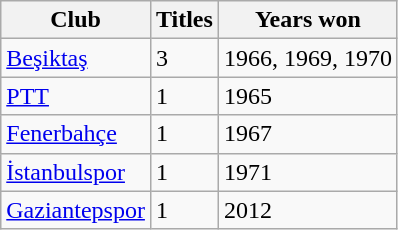<table class="wikitable sortable">
<tr>
<th>Club</th>
<th>Titles</th>
<th>Years won</th>
</tr>
<tr>
<td><a href='#'>Beşiktaş</a></td>
<td>3</td>
<td>1966, 1969, 1970</td>
</tr>
<tr>
<td><a href='#'>PTT</a></td>
<td>1</td>
<td>1965</td>
</tr>
<tr>
<td><a href='#'>Fenerbahçe</a></td>
<td>1</td>
<td>1967</td>
</tr>
<tr>
<td><a href='#'>İstanbulspor</a></td>
<td>1</td>
<td>1971</td>
</tr>
<tr>
<td><a href='#'>Gaziantepspor</a></td>
<td>1</td>
<td>2012</td>
</tr>
</table>
